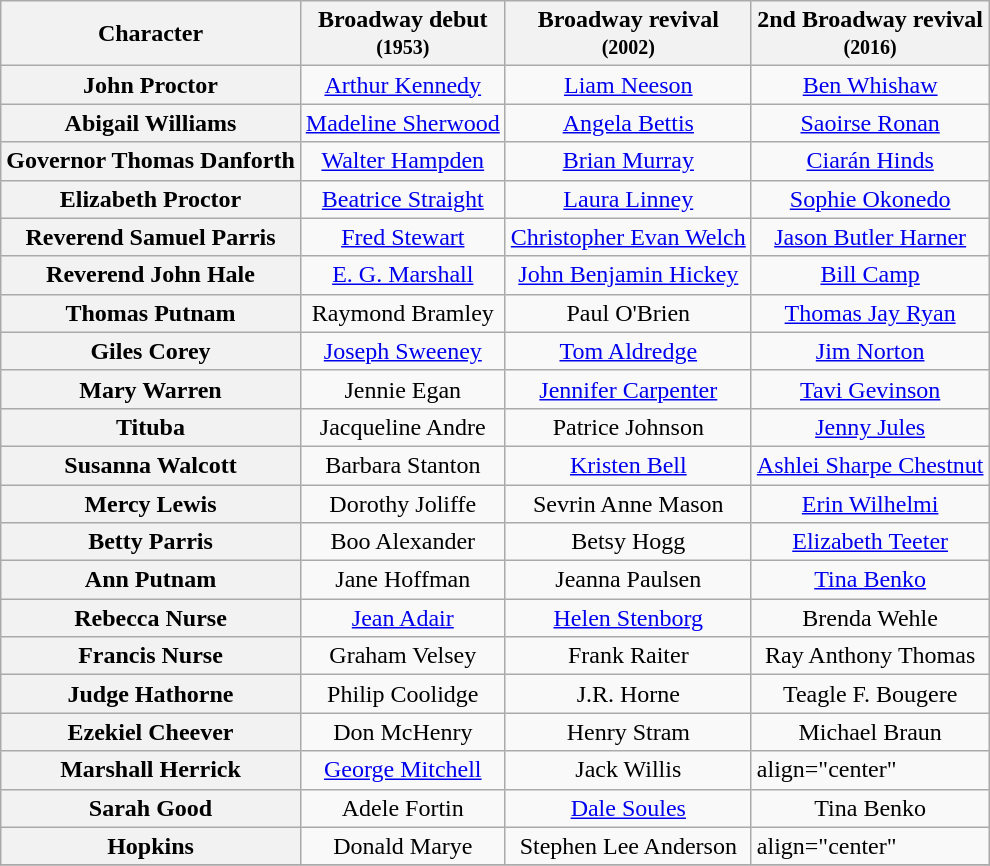<table class="wikitable">
<tr>
<th rowspan="1">Character</th>
<th>Broadway debut <br> <small> (1953) </small></th>
<th>Broadway revival <br> <small> (2002) </small></th>
<th>2nd Broadway revival <br> <small> (2016) </small></th>
</tr>
<tr>
<th>John Proctor</th>
<td align="center"><a href='#'>Arthur Kennedy</a></td>
<td align="center"><a href='#'>Liam Neeson</a></td>
<td align="center"><a href='#'>Ben Whishaw</a></td>
</tr>
<tr>
<th>Abigail Williams</th>
<td align="center"><a href='#'>Madeline Sherwood</a></td>
<td align="center"><a href='#'>Angela Bettis</a></td>
<td align="center"><a href='#'>Saoirse Ronan</a></td>
</tr>
<tr>
<th>Governor Thomas Danforth</th>
<td align="center"><a href='#'>Walter Hampden</a></td>
<td align="center"><a href='#'>Brian Murray</a></td>
<td align="center"><a href='#'>Ciarán Hinds</a></td>
</tr>
<tr>
<th>Elizabeth Proctor</th>
<td align="center"><a href='#'>Beatrice Straight</a></td>
<td align="center"><a href='#'>Laura Linney</a></td>
<td align="center"><a href='#'>Sophie Okonedo</a></td>
</tr>
<tr>
<th>Reverend Samuel Parris</th>
<td align="center"><a href='#'>Fred Stewart</a></td>
<td align="center"><a href='#'>Christopher Evan Welch</a></td>
<td align="center"><a href='#'>Jason Butler Harner</a></td>
</tr>
<tr>
<th>Reverend John Hale</th>
<td align="center"><a href='#'>E. G. Marshall</a></td>
<td align="center"><a href='#'>John Benjamin Hickey</a></td>
<td align="center"><a href='#'>Bill Camp</a></td>
</tr>
<tr>
<th>Thomas Putnam</th>
<td align="center">Raymond Bramley</td>
<td align="center">Paul O'Brien</td>
<td align="center"><a href='#'>Thomas Jay Ryan</a></td>
</tr>
<tr>
<th>Giles Corey</th>
<td align="center"><a href='#'>Joseph Sweeney</a></td>
<td align="center"><a href='#'>Tom Aldredge</a></td>
<td align="center"><a href='#'>Jim Norton</a></td>
</tr>
<tr>
<th>Mary Warren</th>
<td align="center">Jennie Egan</td>
<td align="center"><a href='#'>Jennifer Carpenter</a></td>
<td align="center"><a href='#'>Tavi Gevinson</a></td>
</tr>
<tr>
<th>Tituba</th>
<td align="center">Jacqueline Andre</td>
<td align="center">Patrice Johnson</td>
<td align="center"><a href='#'>Jenny Jules</a></td>
</tr>
<tr>
<th>Susanna Walcott</th>
<td align="center">Barbara Stanton</td>
<td align="center"><a href='#'>Kristen Bell</a></td>
<td align="center"><a href='#'>Ashlei Sharpe Chestnut</a></td>
</tr>
<tr>
<th>Mercy Lewis</th>
<td align="center">Dorothy Joliffe</td>
<td align="center">Sevrin Anne Mason</td>
<td align="center"><a href='#'>Erin Wilhelmi</a></td>
</tr>
<tr>
<th>Betty Parris</th>
<td align="center">Boo Alexander</td>
<td align="center">Betsy Hogg</td>
<td align="center"><a href='#'>Elizabeth Teeter</a></td>
</tr>
<tr>
<th>Ann Putnam</th>
<td align="center">Jane Hoffman</td>
<td align="center">Jeanna Paulsen</td>
<td align="center"><a href='#'>Tina Benko</a></td>
</tr>
<tr>
<th>Rebecca Nurse</th>
<td align="center"><a href='#'>Jean Adair</a></td>
<td align="center"><a href='#'>Helen Stenborg</a></td>
<td align="center">Brenda Wehle</td>
</tr>
<tr>
<th>Francis Nurse</th>
<td align="center">Graham Velsey</td>
<td align="center">Frank Raiter</td>
<td align="center">Ray Anthony Thomas</td>
</tr>
<tr>
<th>Judge Hathorne</th>
<td align="center">Philip Coolidge</td>
<td align="center">J.R. Horne</td>
<td align="center">Teagle F. Bougere</td>
</tr>
<tr>
<th>Ezekiel Cheever</th>
<td align="center">Don McHenry</td>
<td align="center">Henry Stram</td>
<td align="center">Michael Braun</td>
</tr>
<tr>
<th>Marshall Herrick</th>
<td align="center"><a href='#'>George Mitchell</a></td>
<td align="center">Jack Willis</td>
<td>align="center" </td>
</tr>
<tr>
<th>Sarah Good</th>
<td align="center">Adele Fortin</td>
<td align="center"><a href='#'>Dale Soules</a></td>
<td align="center">Tina Benko</td>
</tr>
<tr>
<th>Hopkins</th>
<td align="center">Donald Marye</td>
<td align="center">Stephen Lee Anderson</td>
<td>align="center" </td>
</tr>
<tr>
</tr>
</table>
